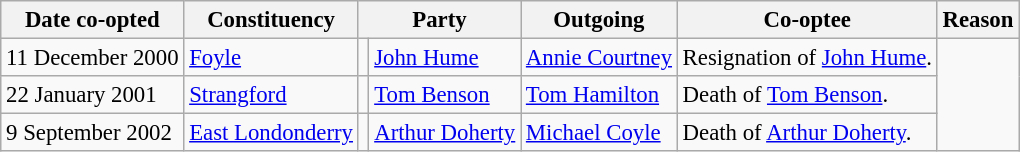<table class="wikitable" style="font-size: 95%;">
<tr>
<th>Date co-opted</th>
<th>Constituency</th>
<th colspan="2">Party</th>
<th>Outgoing</th>
<th>Co-optee</th>
<th>Reason</th>
</tr>
<tr>
<td>11 December 2000</td>
<td><a href='#'>Foyle</a></td>
<td></td>
<td><a href='#'>John Hume</a></td>
<td><a href='#'>Annie Courtney</a></td>
<td>Resignation of <a href='#'>John Hume</a>.</td>
</tr>
<tr>
<td>22 January 2001</td>
<td><a href='#'>Strangford</a></td>
<td></td>
<td><a href='#'>Tom Benson</a></td>
<td><a href='#'>Tom Hamilton</a></td>
<td>Death of <a href='#'>Tom Benson</a>.</td>
</tr>
<tr>
<td>9 September 2002</td>
<td><a href='#'>East Londonderry</a></td>
<td></td>
<td><a href='#'>Arthur Doherty</a></td>
<td><a href='#'>Michael Coyle</a></td>
<td>Death of <a href='#'>Arthur Doherty</a>.</td>
</tr>
</table>
